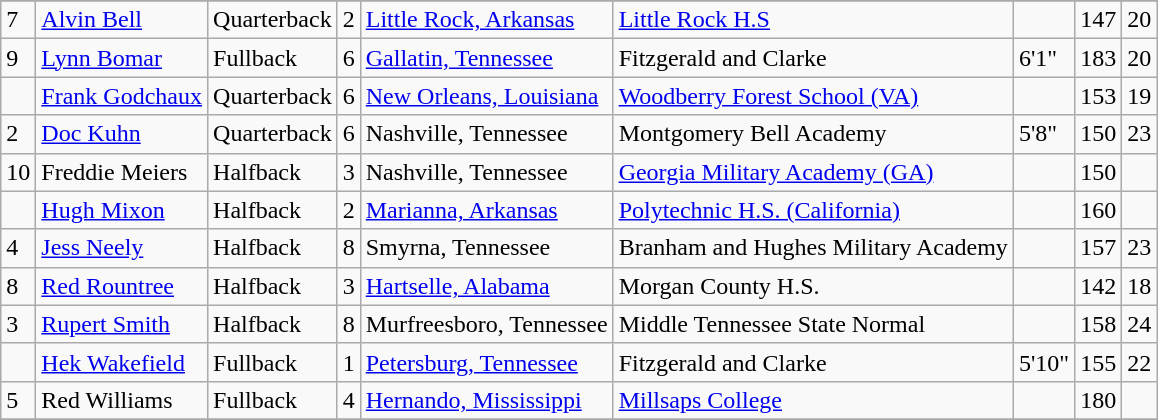<table class="wikitable">
<tr>
</tr>
<tr>
<td>7</td>
<td><a href='#'>Alvin Bell</a></td>
<td>Quarterback</td>
<td>2</td>
<td><a href='#'>Little Rock, Arkansas</a></td>
<td><a href='#'>Little Rock H.S</a></td>
<td></td>
<td>147</td>
<td>20</td>
</tr>
<tr>
<td>9</td>
<td><a href='#'>Lynn Bomar</a></td>
<td>Fullback</td>
<td>6</td>
<td><a href='#'>Gallatin, Tennessee</a></td>
<td>Fitzgerald and Clarke</td>
<td>6'1"</td>
<td>183</td>
<td>20</td>
</tr>
<tr>
<td></td>
<td><a href='#'>Frank Godchaux</a></td>
<td>Quarterback</td>
<td>6</td>
<td><a href='#'>New Orleans, Louisiana</a></td>
<td><a href='#'>Woodberry Forest School (VA)</a></td>
<td></td>
<td>153</td>
<td>19</td>
</tr>
<tr>
<td>2</td>
<td><a href='#'>Doc Kuhn</a></td>
<td>Quarterback</td>
<td>6</td>
<td>Nashville, Tennessee</td>
<td>Montgomery Bell Academy</td>
<td>5'8"</td>
<td>150</td>
<td>23</td>
</tr>
<tr>
<td>10</td>
<td>Freddie Meiers</td>
<td>Halfback</td>
<td>3</td>
<td>Nashville, Tennessee</td>
<td><a href='#'>Georgia Military Academy (GA)</a></td>
<td></td>
<td>150</td>
<td></td>
</tr>
<tr>
<td></td>
<td><a href='#'>Hugh Mixon</a></td>
<td>Halfback</td>
<td>2</td>
<td><a href='#'>Marianna, Arkansas</a></td>
<td><a href='#'>Polytechnic H.S. (California)</a></td>
<td></td>
<td>160</td>
<td></td>
</tr>
<tr>
<td>4</td>
<td><a href='#'>Jess Neely</a></td>
<td>Halfback</td>
<td>8</td>
<td>Smyrna, Tennessee</td>
<td>Branham and Hughes Military Academy</td>
<td></td>
<td>157</td>
<td>23</td>
</tr>
<tr>
<td>8</td>
<td><a href='#'>Red Rountree</a></td>
<td>Halfback</td>
<td>3</td>
<td><a href='#'>Hartselle, Alabama</a></td>
<td>Morgan County H.S.</td>
<td></td>
<td>142</td>
<td>18</td>
</tr>
<tr>
<td>3</td>
<td><a href='#'>Rupert Smith</a></td>
<td>Halfback</td>
<td>8</td>
<td>Murfreesboro, Tennessee</td>
<td>Middle Tennessee State Normal</td>
<td></td>
<td>158</td>
<td>24</td>
</tr>
<tr>
<td></td>
<td><a href='#'>Hek Wakefield</a></td>
<td>Fullback</td>
<td>1</td>
<td><a href='#'>Petersburg, Tennessee</a></td>
<td>Fitzgerald and Clarke</td>
<td>5'10"</td>
<td>155</td>
<td>22</td>
</tr>
<tr>
<td>5</td>
<td>Red Williams</td>
<td>Fullback</td>
<td>4</td>
<td><a href='#'>Hernando, Mississippi</a></td>
<td><a href='#'>Millsaps College</a></td>
<td></td>
<td>180</td>
<td></td>
</tr>
<tr>
</tr>
</table>
